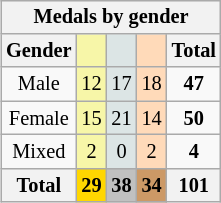<table class=wikitable style="font-size:85%; float:right; text-align:center">
<tr>
<th colspan=5>Medals by gender</th>
</tr>
<tr>
<th>Gender</th>
<td bgcolor=F7F6A8></td>
<td bgcolor=DCE5E5></td>
<td bgcolor=FFDAB9></td>
<th>Total</th>
</tr>
<tr>
<td>Male</td>
<td bgcolor=F7F6A8>12</td>
<td bgcolor=DCE5E5>17</td>
<td bgcolor=FFDAB9>18</td>
<td><strong>47</strong></td>
</tr>
<tr>
<td>Female</td>
<td bgcolor=F7F6A8>15</td>
<td bgcolor=DCE5E5>21</td>
<td bgcolor=FFDAB9>14</td>
<td><strong>50</strong></td>
</tr>
<tr>
<td>Mixed</td>
<td bgcolor=F7F6A8>2</td>
<td bgcolor=DCE5E5>0</td>
<td bgcolor=FFDAB9>2</td>
<td><strong>4</strong></td>
</tr>
<tr>
<th>Total</th>
<th style=background:gold>29</th>
<th style=background:silver>38</th>
<th style=background:#c96>34</th>
<th>101</th>
</tr>
</table>
